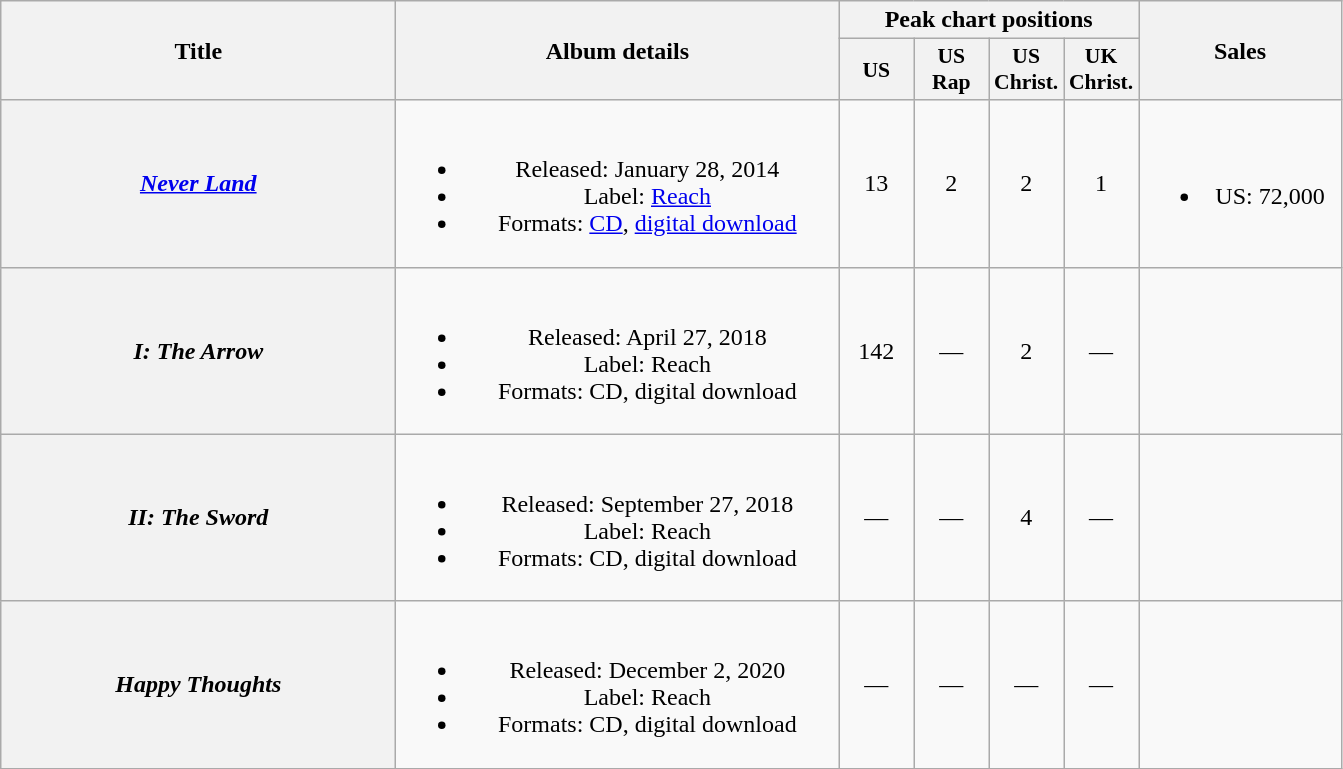<table class="wikitable plainrowheaders" style="text-align:center;">
<tr>
<th scope="col" rowspan="2" style="width:16em;">Title</th>
<th scope="col" rowspan="2" style="width:18em;">Album details</th>
<th scope="col" colspan="4">Peak chart positions</th>
<th scope="col" rowspan="2" style="width:8em;">Sales</th>
</tr>
<tr>
<th scope="col" style="width:3em;font-size:90%;">US<br></th>
<th scope="col" style="width:3em;font-size:90%;">US<br>Rap<br></th>
<th scope="col" style="width:3em;font-size:90%;">US<br>Christ.<br></th>
<th scope="col" style="width:3em;font-size:90%;">UK<br>Christ.<br></th>
</tr>
<tr>
<th scope="row"><em><a href='#'>Never Land</a></em></th>
<td><br><ul><li>Released: January 28, 2014</li><li>Label: <a href='#'>Reach</a></li><li>Formats: <a href='#'>CD</a>, <a href='#'>digital download</a></li></ul></td>
<td>13</td>
<td>2</td>
<td>2</td>
<td>1</td>
<td><br><ul><li>US: 72,000</li></ul></td>
</tr>
<tr>
<th scope="row"><em>I: The Arrow</em></th>
<td><br><ul><li>Released: April 27, 2018</li><li>Label: Reach</li><li>Formats: CD, digital download</li></ul></td>
<td>142</td>
<td>—</td>
<td>2</td>
<td>—</td>
<td></td>
</tr>
<tr>
<th scope="row"><em>II: The Sword</em></th>
<td><br><ul><li>Released: September 27, 2018</li><li>Label: Reach</li><li>Formats: CD, digital download</li></ul></td>
<td>—</td>
<td>—</td>
<td>4</td>
<td>—</td>
</tr>
<tr>
<th scope="row"><em>Happy Thoughts</em></th>
<td><br><ul><li>Released: December 2, 2020</li><li>Label: Reach</li><li>Formats: CD, digital download</li></ul></td>
<td>—</td>
<td>—</td>
<td>—</td>
<td>—</td>
<td></td>
</tr>
</table>
